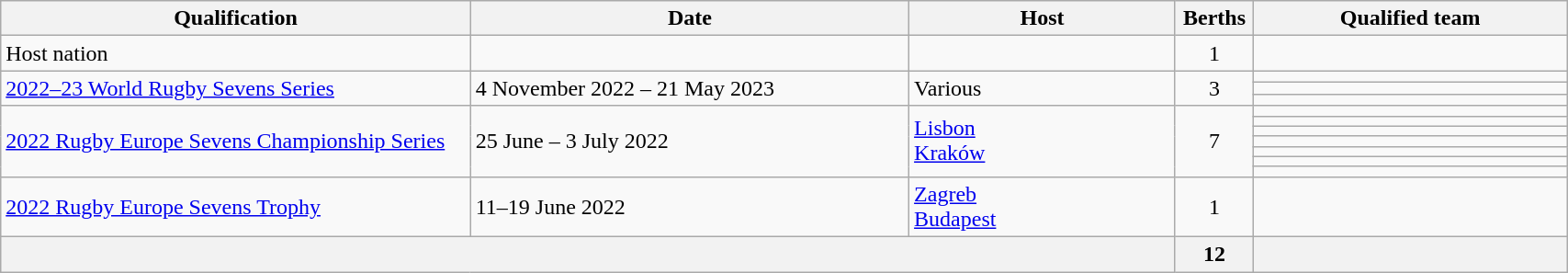<table class="wikitable" width=90%>
<tr>
<th width=30%>Qualification</th>
<th width=28%>Date</th>
<th width=17%>Host</th>
<th width=5%>Berths</th>
<th width=40%>Qualified team</th>
</tr>
<tr>
<td>Host nation</td>
<td></td>
<td></td>
<td align=center>1</td>
<td></td>
</tr>
<tr>
<td rowspan="3"><a href='#'>2022–23 World Rugby Sevens Series</a></td>
<td rowspan="3">4 November 2022 – 21 May 2023</td>
<td rowspan="3">Various</td>
<td rowspan=3 align=center>3</td>
<td></td>
</tr>
<tr>
<td></td>
</tr>
<tr>
<td></td>
</tr>
<tr>
<td rowspan="7"><a href='#'>2022 Rugby Europe Sevens Championship Series</a></td>
<td rowspan="7">25 June – 3 July 2022</td>
<td rowspan="7"> <a href='#'>Lisbon</a><br> <a href='#'>Kraków</a></td>
<td rowspan=7 align=center>7</td>
<td></td>
</tr>
<tr>
<td></td>
</tr>
<tr>
<td></td>
</tr>
<tr>
<td></td>
</tr>
<tr>
<td></td>
</tr>
<tr>
<td></td>
</tr>
<tr>
<td></td>
</tr>
<tr>
<td><a href='#'>2022 Rugby Europe Sevens Trophy</a></td>
<td>11–19 June 2022</td>
<td> <a href='#'>Zagreb</a><br> <a href='#'>Budapest</a></td>
<td align=center>1</td>
<td></td>
</tr>
<tr>
<th colspan="3"></th>
<th>12</th>
<th></th>
</tr>
</table>
